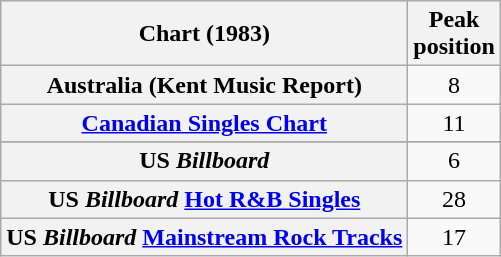<table class="wikitable sortable plainrowheaders">
<tr>
<th>Chart (1983)</th>
<th>Peak<br>position</th>
</tr>
<tr>
<th scope="row">Australia (Kent Music Report)</th>
<td align="center">8</td>
</tr>
<tr>
<th scope="row"><a href='#'>Canadian Singles Chart</a></th>
<td align="center">11</td>
</tr>
<tr>
</tr>
<tr>
</tr>
<tr>
<th scope="row">US <em>Billboard</em> </th>
<td align="center">6</td>
</tr>
<tr>
<th scope="row">US <em>Billboard</em> <a href='#'>Hot R&B Singles</a></th>
<td align="center">28</td>
</tr>
<tr>
<th scope="row">US <em>Billboard</em> <a href='#'>Mainstream Rock Tracks</a></th>
<td align="center">17</td>
</tr>
</table>
